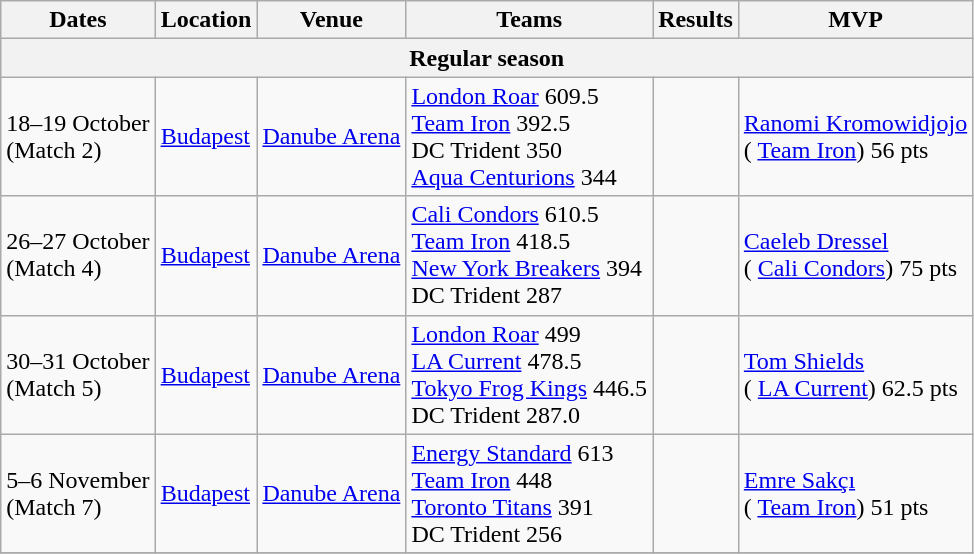<table class="wikitable">
<tr>
<th>Dates</th>
<th>Location</th>
<th>Venue</th>
<th>Teams</th>
<th>Results</th>
<th>MVP</th>
</tr>
<tr>
<th colspan="6"><strong>Regular season</strong></th>
</tr>
<tr>
<td>18–19 October<br>(Match 2)</td>
<td> <a href='#'>Budapest</a></td>
<td><a href='#'>Danube Arena</a></td>
<td> <a href='#'>London Roar</a> 609.5<br> <a href='#'>Team Iron</a> 392.5<br> DC Trident 350<br> <a href='#'>Aqua Centurions</a> 344</td>
<td style="text-align:center"></td>
<td valign="center"> <a href='#'>Ranomi Kromowidjojo</a><br>( <a href='#'>Team Iron</a>)
56 pts</td>
</tr>
<tr>
<td>26–27 October<br>(Match 4)</td>
<td> <a href='#'>Budapest</a></td>
<td><a href='#'>Danube Arena</a></td>
<td> <a href='#'>Cali Condors</a> 610.5<br> <a href='#'>Team Iron</a> 418.5<br> <a href='#'>New York Breakers</a> 394<br> DC Trident 287</td>
<td style="text-align:center"></td>
<td valign="center"> <a href='#'>Caeleb Dressel</a><br>( <a href='#'>Cali Condors</a>)
75 pts</td>
</tr>
<tr>
<td>30–31 October<br>(Match 5)</td>
<td> <a href='#'>Budapest</a></td>
<td><a href='#'>Danube Arena</a></td>
<td> <a href='#'>London Roar</a> 499<br> <a href='#'>LA Current</a> 478.5<br> <a href='#'>Tokyo Frog Kings</a> 446.5<br> DC Trident 287.0</td>
<td style="text-align:center"></td>
<td valign="center"> <a href='#'>Tom Shields</a><br>( <a href='#'>LA Current</a>) 62.5 pts<br></td>
</tr>
<tr>
<td>5–6 November<br>(Match 7)</td>
<td> <a href='#'>Budapest</a></td>
<td><a href='#'>Danube Arena</a></td>
<td> <a href='#'>Energy Standard</a> 613<br> <a href='#'>Team Iron</a> 448<br> <a href='#'>Toronto Titans</a> 391<br> DC Trident 256</td>
<td style="text-align:center"></td>
<td valign="center"> <a href='#'>Emre Sakçı</a><br>( <a href='#'>Team Iron</a>) 51 pts<br></td>
</tr>
<tr>
</tr>
</table>
